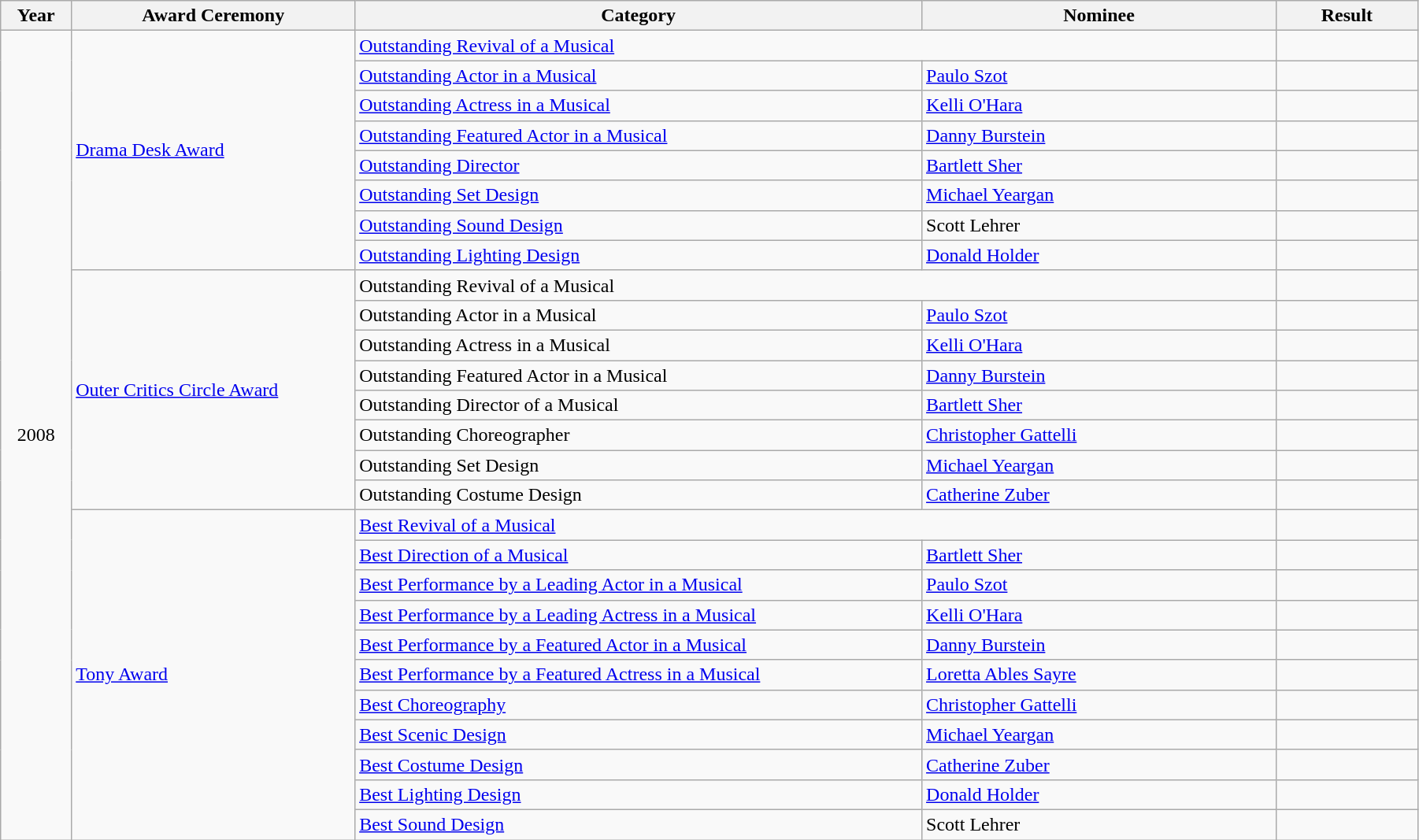<table class="wikitable" width="95%">
<tr>
<th width="5%">Year</th>
<th width="20%">Award Ceremony</th>
<th width="40%">Category</th>
<th width="25%">Nominee</th>
<th width="10%">Result</th>
</tr>
<tr>
<td rowspan="27" align="center">2008</td>
<td rowspan="8"><a href='#'>Drama Desk Award</a></td>
<td colspan="2"><a href='#'>Outstanding Revival of a Musical</a></td>
<td></td>
</tr>
<tr>
<td><a href='#'>Outstanding Actor in a Musical</a></td>
<td><a href='#'>Paulo Szot</a></td>
<td></td>
</tr>
<tr>
<td><a href='#'>Outstanding Actress in a Musical</a></td>
<td><a href='#'>Kelli O'Hara</a></td>
<td></td>
</tr>
<tr>
<td><a href='#'>Outstanding Featured Actor in a Musical</a></td>
<td><a href='#'>Danny Burstein</a></td>
<td></td>
</tr>
<tr>
<td><a href='#'>Outstanding Director</a></td>
<td><a href='#'>Bartlett Sher</a></td>
<td></td>
</tr>
<tr>
<td><a href='#'>Outstanding Set Design</a></td>
<td><a href='#'>Michael Yeargan</a></td>
<td></td>
</tr>
<tr>
<td><a href='#'>Outstanding Sound Design</a></td>
<td>Scott Lehrer</td>
<td></td>
</tr>
<tr>
<td><a href='#'>Outstanding Lighting Design</a></td>
<td><a href='#'>Donald Holder</a></td>
<td></td>
</tr>
<tr>
<td rowspan="8"><a href='#'>Outer Critics Circle Award</a></td>
<td colspan="2">Outstanding Revival of a Musical</td>
<td></td>
</tr>
<tr>
<td>Outstanding Actor in a Musical</td>
<td><a href='#'>Paulo Szot</a></td>
<td></td>
</tr>
<tr>
<td>Outstanding Actress in a Musical</td>
<td><a href='#'>Kelli O'Hara</a></td>
<td></td>
</tr>
<tr>
<td>Outstanding Featured Actor in a Musical</td>
<td><a href='#'>Danny Burstein</a></td>
<td></td>
</tr>
<tr>
<td>Outstanding Director of a Musical</td>
<td><a href='#'>Bartlett Sher</a></td>
<td></td>
</tr>
<tr>
<td>Outstanding Choreographer</td>
<td><a href='#'>Christopher Gattelli</a></td>
<td></td>
</tr>
<tr>
<td>Outstanding Set Design</td>
<td><a href='#'>Michael Yeargan</a></td>
<td></td>
</tr>
<tr>
<td>Outstanding Costume Design</td>
<td><a href='#'>Catherine Zuber</a></td>
<td></td>
</tr>
<tr>
<td rowspan="11"><a href='#'>Tony Award</a></td>
<td colspan="2"><a href='#'>Best Revival of a Musical</a></td>
<td></td>
</tr>
<tr>
<td><a href='#'>Best Direction of a Musical</a></td>
<td><a href='#'>Bartlett Sher</a></td>
<td></td>
</tr>
<tr>
<td><a href='#'>Best Performance by a Leading Actor in a Musical</a></td>
<td><a href='#'>Paulo Szot</a></td>
<td></td>
</tr>
<tr>
<td><a href='#'>Best Performance by a Leading Actress in a Musical</a></td>
<td><a href='#'>Kelli O'Hara</a></td>
<td></td>
</tr>
<tr>
<td><a href='#'>Best Performance by a Featured Actor in a Musical</a></td>
<td><a href='#'>Danny Burstein</a></td>
<td></td>
</tr>
<tr>
<td><a href='#'>Best Performance by a Featured Actress in a Musical</a></td>
<td><a href='#'>Loretta Ables Sayre</a></td>
<td></td>
</tr>
<tr>
<td><a href='#'>Best Choreography</a></td>
<td><a href='#'>Christopher Gattelli</a></td>
<td></td>
</tr>
<tr>
<td><a href='#'>Best Scenic Design</a></td>
<td><a href='#'>Michael Yeargan</a></td>
<td></td>
</tr>
<tr>
<td><a href='#'>Best Costume Design</a></td>
<td><a href='#'>Catherine Zuber</a></td>
<td></td>
</tr>
<tr>
<td><a href='#'>Best Lighting Design</a></td>
<td><a href='#'>Donald Holder</a></td>
<td></td>
</tr>
<tr>
<td><a href='#'>Best Sound Design</a></td>
<td>Scott Lehrer</td>
<td></td>
</tr>
</table>
